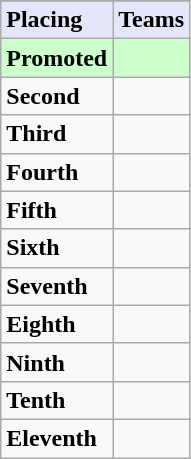<table class=wikitable>
<tr>
</tr>
<tr style="background: #E6E6FA;">
<td><strong>Placing</strong></td>
<td><strong>Teams</strong></td>
</tr>
<tr style="background: #ccffcc;">
<td><strong>Promoted</strong></td>
<td><strong></strong></td>
</tr>
<tr>
<td><strong>Second</strong></td>
<td></td>
</tr>
<tr>
<td><strong>Third</strong></td>
<td></td>
</tr>
<tr>
<td><strong>Fourth</strong></td>
<td></td>
</tr>
<tr>
<td><strong>Fifth</strong></td>
<td></td>
</tr>
<tr>
<td><strong>Sixth</strong></td>
<td></td>
</tr>
<tr>
<td><strong>Seventh</strong></td>
<td></td>
</tr>
<tr>
<td><strong>Eighth</strong></td>
<td></td>
</tr>
<tr>
<td><strong>Ninth</strong></td>
<td></td>
</tr>
<tr>
<td><strong>Tenth</strong></td>
<td></td>
</tr>
<tr>
<td><strong>Eleventh</strong></td>
<td></td>
</tr>
</table>
